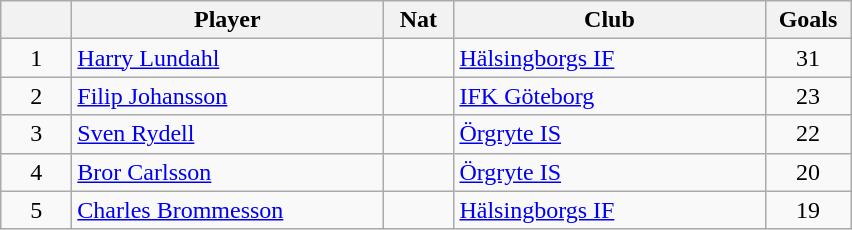<table class="wikitable" style="text-align: center;">
<tr>
<th style="width: 40px;"></th>
<th style="width: 200px;">Player</th>
<th style="width: 40px;">Nat</th>
<th style="width: 200px;">Club</th>
<th style="width: 50px;">Goals</th>
</tr>
<tr>
<td>1</td>
<td style="text-align: left;"><a href='#'>Harry Lundahl</a></td>
<td></td>
<td style="text-align: left;"><a href='#'>Hälsingborgs IF</a></td>
<td>31</td>
</tr>
<tr>
<td>2</td>
<td style="text-align: left;"><a href='#'>Filip Johansson</a></td>
<td></td>
<td style="text-align: left;"><a href='#'>IFK Göteborg</a></td>
<td>23</td>
</tr>
<tr>
<td>3</td>
<td style="text-align: left;"><a href='#'>Sven Rydell</a></td>
<td></td>
<td style="text-align: left;"><a href='#'>Örgryte IS</a></td>
<td>22</td>
</tr>
<tr>
<td>4</td>
<td style="text-align: left;"><a href='#'>Bror Carlsson</a></td>
<td></td>
<td style="text-align: left;"><a href='#'>Örgryte IS</a></td>
<td>20</td>
</tr>
<tr>
<td>5</td>
<td style="text-align: left;"><a href='#'>Charles Brommesson</a></td>
<td></td>
<td style="text-align: left;"><a href='#'>Hälsingborgs IF</a></td>
<td>19</td>
</tr>
</table>
